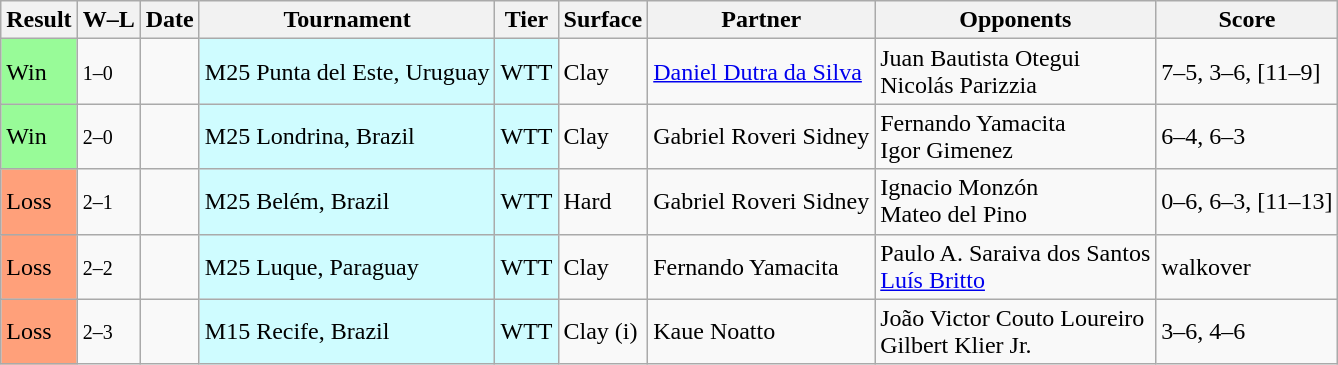<table class="sortable wikitable">
<tr>
<th>Result</th>
<th class="unsortable">W–L</th>
<th>Date</th>
<th>Tournament</th>
<th>Tier</th>
<th>Surface</th>
<th>Partner</th>
<th>Opponents</th>
<th class="unsortable">Score</th>
</tr>
<tr>
<td bgcolor=98FB98>Win</td>
<td><small>1–0</small></td>
<td></td>
<td style="background:#cffcff;">M25 Punta del Este, Uruguay</td>
<td style="background:#cffcff;">WTT</td>
<td>Clay</td>
<td> <a href='#'>Daniel Dutra da Silva</a></td>
<td> Juan Bautista Otegui <br>  Nicolás Parizzia</td>
<td>7–5, 3–6, [11–9]</td>
</tr>
<tr>
<td bgcolor=98FB98>Win</td>
<td><small>2–0</small></td>
<td></td>
<td style="background:#cffcff;">M25 Londrina, Brazil</td>
<td style="background:#cffcff;">WTT</td>
<td>Clay</td>
<td> Gabriel Roveri Sidney</td>
<td> Fernando Yamacita <br>  Igor Gimenez</td>
<td>6–4, 6–3</td>
</tr>
<tr>
<td bgcolor=FFA07A>Loss</td>
<td><small>2–1</small></td>
<td></td>
<td style="background:#cffcff;">M25 Belém, Brazil</td>
<td style="background:#cffcff;">WTT</td>
<td>Hard</td>
<td> Gabriel Roveri Sidney</td>
<td> Ignacio Monzón <br>  Mateo del Pino</td>
<td>0–6, 6–3, [11–13]</td>
</tr>
<tr>
<td bgcolor=FFA07A>Loss</td>
<td><small>2–2</small></td>
<td></td>
<td style="background:#cffcff;">M25 Luque, Paraguay</td>
<td style="background:#cffcff;">WTT</td>
<td>Clay</td>
<td> Fernando Yamacita</td>
<td> Paulo A. Saraiva dos Santos <br>  <a href='#'>Luís Britto</a></td>
<td>walkover</td>
</tr>
<tr>
<td bgcolor=FFA07A>Loss</td>
<td><small>2–3</small></td>
<td></td>
<td style="background:#cffcff;">M15 Recife, Brazil</td>
<td style="background:#cffcff;">WTT</td>
<td>Clay (i)</td>
<td> Kaue Noatto</td>
<td> João Victor Couto Loureiro <br>  Gilbert Klier Jr.</td>
<td>3–6, 4–6</td>
</tr>
</table>
